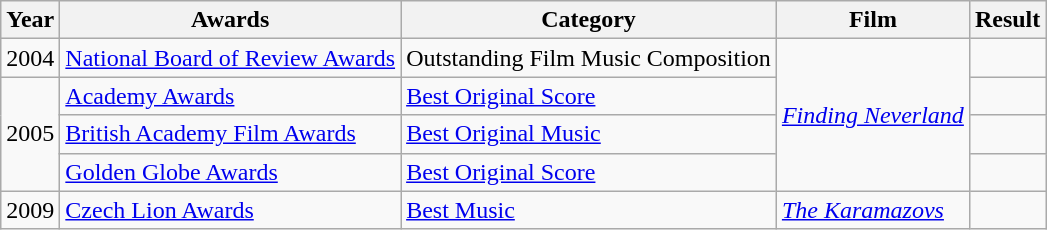<table class="wikitable">
<tr>
<th>Year</th>
<th>Awards</th>
<th>Category</th>
<th>Film</th>
<th>Result</th>
</tr>
<tr>
<td>2004</td>
<td><a href='#'>National Board of Review Awards</a></td>
<td>Outstanding Film Music Composition</td>
<td rowspan="4"><em><a href='#'>Finding Neverland</a></em></td>
<td></td>
</tr>
<tr>
<td rowspan="3">2005</td>
<td><a href='#'>Academy Awards</a></td>
<td><a href='#'>Best Original Score</a></td>
<td></td>
</tr>
<tr>
<td><a href='#'>British Academy Film Awards</a></td>
<td><a href='#'>Best Original Music</a></td>
<td></td>
</tr>
<tr>
<td><a href='#'>Golden Globe Awards</a></td>
<td><a href='#'>Best Original Score</a></td>
<td></td>
</tr>
<tr>
<td>2009</td>
<td><a href='#'>Czech Lion Awards</a></td>
<td><a href='#'>Best Music</a></td>
<td><em><a href='#'>The Karamazovs</a></em></td>
<td></td>
</tr>
</table>
